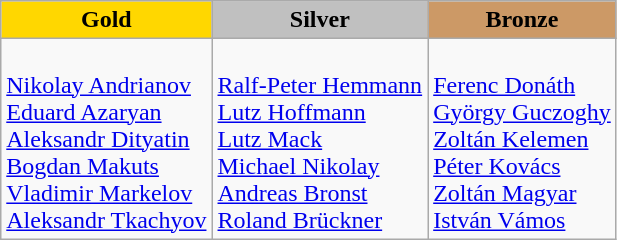<table class="wikitable">
<tr>
<td align=center bgcolor=gold> <strong>Gold</strong></td>
<td align=center bgcolor=silver> <strong>Silver</strong></td>
<td align=center bgcolor=cc9966> <strong>Bronze</strong></td>
</tr>
<tr>
<td><br><a href='#'>Nikolay Andrianov</a><br><a href='#'>Eduard Azaryan</a><br><a href='#'>Aleksandr Dityatin</a><br><a href='#'>Bogdan Makuts</a><br><a href='#'>Vladimir Markelov</a><br><a href='#'>Aleksandr Tkachyov</a></td>
<td><br><a href='#'>Ralf-Peter Hemmann</a><br><a href='#'>Lutz Hoffmann</a><br><a href='#'>Lutz Mack</a><br><a href='#'>Michael Nikolay</a><br><a href='#'>Andreas Bronst</a><br><a href='#'>Roland Brückner</a></td>
<td><br><a href='#'>Ferenc Donáth</a><br><a href='#'>György Guczoghy</a><br><a href='#'>Zoltán Kelemen</a><br><a href='#'>Péter Kovács</a><br><a href='#'>Zoltán Magyar</a><br><a href='#'>István Vámos</a></td>
</tr>
</table>
